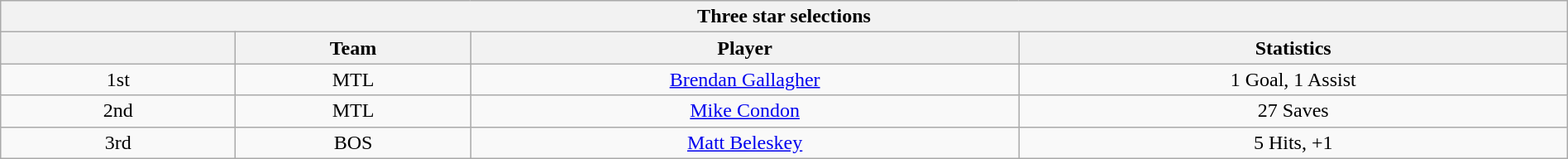<table class="wikitable" style="width:100%;text-align: center;">
<tr>
<th colspan=4>Three star selections</th>
</tr>
<tr>
<th style="width:15%;"></th>
<th style="width:15%;">Team</th>
<th style="width:35%;">Player</th>
<th style="width:35%;">Statistics</th>
</tr>
<tr>
<td>1st</td>
<td>MTL</td>
<td><a href='#'>Brendan Gallagher</a></td>
<td>1 Goal, 1 Assist</td>
</tr>
<tr>
<td>2nd</td>
<td>MTL</td>
<td><a href='#'>Mike Condon</a></td>
<td>27 Saves</td>
</tr>
<tr>
<td>3rd</td>
<td>BOS</td>
<td><a href='#'>Matt Beleskey</a></td>
<td>5 Hits, +1</td>
</tr>
</table>
